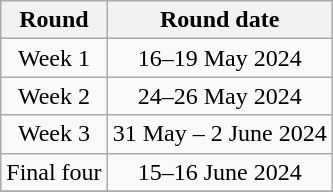<table class="wikitable" style="text-align:center">
<tr>
<th>Round</th>
<th>Round date</th>
</tr>
<tr>
<td>Week 1</td>
<td>16–19 May 2024</td>
</tr>
<tr>
<td>Week 2</td>
<td>24–26 May 2024</td>
</tr>
<tr>
<td>Week 3</td>
<td>31 May – 2 June 2024</td>
</tr>
<tr>
<td>Final four</td>
<td>15–16 June 2024</td>
</tr>
<tr>
</tr>
</table>
